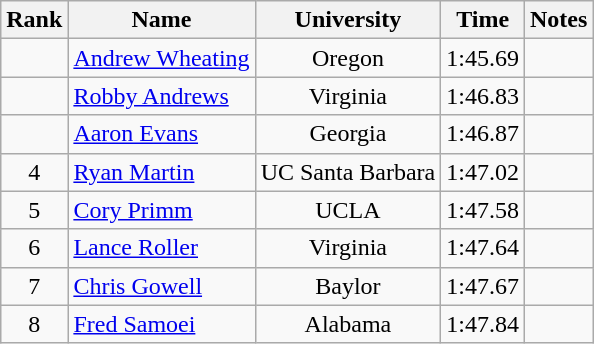<table class="wikitable sortable" style="text-align:center">
<tr>
<th>Rank</th>
<th>Name</th>
<th>University</th>
<th>Time</th>
<th>Notes</th>
</tr>
<tr>
<td></td>
<td align=left><a href='#'>Andrew Wheating</a></td>
<td>Oregon</td>
<td>1:45.69</td>
<td></td>
</tr>
<tr>
<td></td>
<td align=left><a href='#'>Robby Andrews</a></td>
<td>Virginia</td>
<td>1:46.83</td>
<td></td>
</tr>
<tr>
<td></td>
<td align=left><a href='#'>Aaron Evans</a></td>
<td>Georgia</td>
<td>1:46.87</td>
<td></td>
</tr>
<tr>
<td>4</td>
<td align=left><a href='#'>Ryan Martin</a></td>
<td>UC Santa Barbara</td>
<td>1:47.02</td>
<td></td>
</tr>
<tr>
<td>5</td>
<td align=left><a href='#'>Cory Primm</a></td>
<td>UCLA</td>
<td>1:47.58</td>
<td></td>
</tr>
<tr>
<td>6</td>
<td align=left><a href='#'>Lance Roller</a></td>
<td>Virginia</td>
<td>1:47.64</td>
<td></td>
</tr>
<tr>
<td>7</td>
<td align=left><a href='#'>Chris Gowell</a></td>
<td>Baylor</td>
<td>1:47.67</td>
<td></td>
</tr>
<tr>
<td>8</td>
<td align=left><a href='#'>Fred Samoei</a></td>
<td>Alabama</td>
<td>1:47.84</td>
<td></td>
</tr>
</table>
